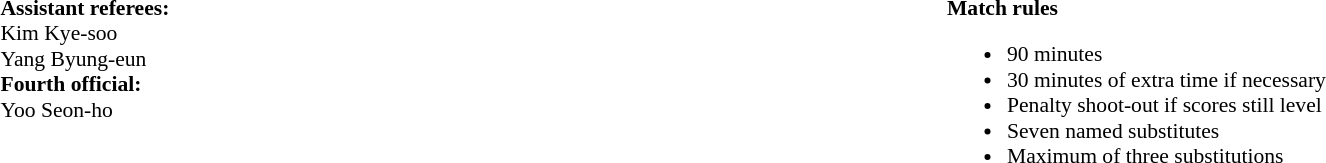<table width=100% style="font-size: 90%">
<tr>
<td width=50% valign=top><br><strong>Assistant referees:</strong><br>
Kim Kye-soo<br>
Yang Byung-eun<br>
<strong>Fourth official:</strong><br>
Yoo Seon-ho</td>
<td width=50% valign=top><br><strong>Match rules</strong><ul><li>90 minutes</li><li>30 minutes of extra time if necessary</li><li>Penalty shoot-out if scores still level</li><li>Seven named substitutes</li><li>Maximum of three substitutions</li></ul></td>
</tr>
</table>
